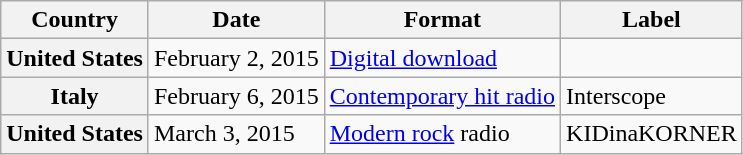<table class="wikitable plainrowheaders">
<tr>
<th scope="col">Country</th>
<th scope="col">Date</th>
<th scope="col">Format</th>
<th scope="col">Label</th>
</tr>
<tr>
<th scope="row">United States</th>
<td>February 2, 2015</td>
<td><a href='#'>Digital download</a></td>
<td></td>
</tr>
<tr>
<th scope="row">Italy</th>
<td>February 6, 2015</td>
<td><a href='#'>Contemporary hit radio</a></td>
<td>Interscope</td>
</tr>
<tr>
<th scope="row">United States</th>
<td>March 3, 2015</td>
<td><a href='#'>Modern rock</a> radio</td>
<td>KIDinaKORNER</td>
</tr>
</table>
